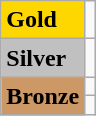<table class="wikitable">
<tr>
<td bgcolor="gold"><strong>Gold</strong></td>
<td></td>
</tr>
<tr>
<td bgcolor="silver"><strong>Silver</strong></td>
<td></td>
</tr>
<tr>
<td rowspan="2" bgcolor="#cc9966"><strong>Bronze</strong></td>
<td></td>
</tr>
<tr>
<td></td>
</tr>
</table>
